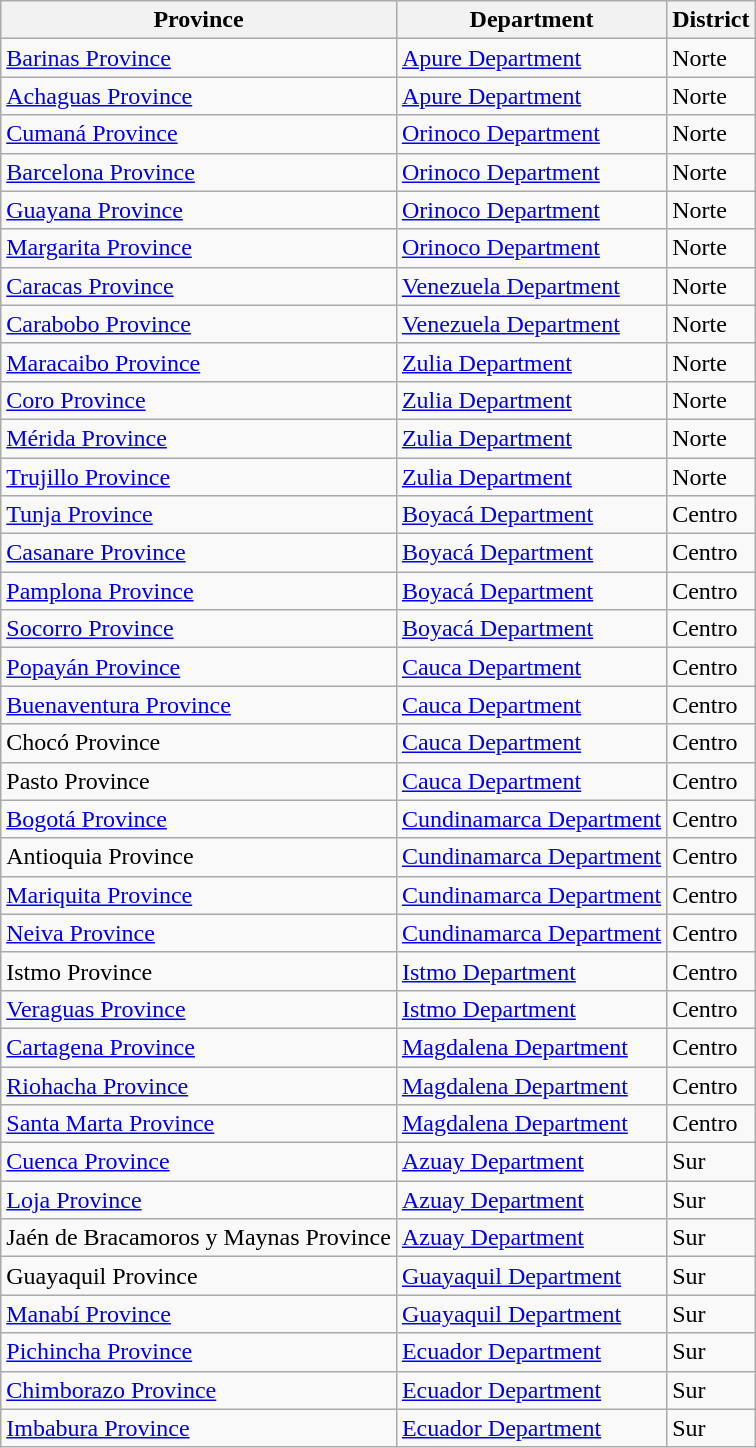<table class="wikitable sortable">
<tr>
<th>Province</th>
<th>Department</th>
<th>District</th>
</tr>
<tr>
<td><a href='#'>Barinas Province</a></td>
<td><a href='#'>Apure Department</a></td>
<td>Norte</td>
</tr>
<tr>
<td><a href='#'>Achaguas Province</a></td>
<td><a href='#'>Apure Department</a></td>
<td>Norte</td>
</tr>
<tr>
<td><a href='#'>Cumaná Province</a></td>
<td><a href='#'>Orinoco Department</a></td>
<td>Norte</td>
</tr>
<tr>
<td><a href='#'>Barcelona Province</a></td>
<td><a href='#'>Orinoco Department</a></td>
<td>Norte</td>
</tr>
<tr>
<td><a href='#'>Guayana Province</a></td>
<td><a href='#'>Orinoco Department</a></td>
<td>Norte</td>
</tr>
<tr>
<td><a href='#'>Margarita Province</a></td>
<td><a href='#'>Orinoco Department</a></td>
<td>Norte</td>
</tr>
<tr>
<td><a href='#'>Caracas Province</a></td>
<td><a href='#'>Venezuela Department</a></td>
<td>Norte</td>
</tr>
<tr>
<td><a href='#'>Carabobo Province</a></td>
<td><a href='#'>Venezuela Department</a></td>
<td>Norte</td>
</tr>
<tr>
<td><a href='#'>Maracaibo Province</a></td>
<td><a href='#'>Zulia Department</a></td>
<td>Norte</td>
</tr>
<tr>
<td><a href='#'>Coro Province</a></td>
<td><a href='#'>Zulia Department</a></td>
<td>Norte</td>
</tr>
<tr>
<td><a href='#'>Mérida Province</a></td>
<td><a href='#'>Zulia Department</a></td>
<td>Norte</td>
</tr>
<tr>
<td><a href='#'>Trujillo Province</a></td>
<td><a href='#'>Zulia Department</a></td>
<td>Norte</td>
</tr>
<tr>
<td><a href='#'>Tunja Province</a></td>
<td><a href='#'>Boyacá Department</a></td>
<td>Centro</td>
</tr>
<tr>
<td><a href='#'>Casanare Province</a></td>
<td><a href='#'>Boyacá Department</a></td>
<td>Centro</td>
</tr>
<tr>
<td><a href='#'>Pamplona Province</a></td>
<td><a href='#'>Boyacá Department</a></td>
<td>Centro</td>
</tr>
<tr>
<td><a href='#'>Socorro Province</a></td>
<td><a href='#'>Boyacá Department</a></td>
<td>Centro</td>
</tr>
<tr>
<td><a href='#'>Popayán Province</a></td>
<td><a href='#'>Cauca Department</a></td>
<td>Centro</td>
</tr>
<tr>
<td><a href='#'>Buenaventura Province</a></td>
<td><a href='#'>Cauca Department</a></td>
<td>Centro</td>
</tr>
<tr>
<td>Chocó Province</td>
<td><a href='#'>Cauca Department</a></td>
<td>Centro</td>
</tr>
<tr>
<td>Pasto Province</td>
<td><a href='#'>Cauca Department</a></td>
<td>Centro</td>
</tr>
<tr>
<td><a href='#'>Bogotá Province</a></td>
<td><a href='#'>Cundinamarca Department</a></td>
<td>Centro</td>
</tr>
<tr>
<td>Antioquia Province</td>
<td><a href='#'>Cundinamarca Department</a></td>
<td>Centro</td>
</tr>
<tr>
<td><a href='#'>Mariquita Province</a></td>
<td><a href='#'>Cundinamarca Department</a></td>
<td>Centro</td>
</tr>
<tr>
<td><a href='#'>Neiva Province</a></td>
<td><a href='#'>Cundinamarca Department</a></td>
<td>Centro</td>
</tr>
<tr>
<td>Istmo Province</td>
<td><a href='#'>Istmo Department</a></td>
<td>Centro</td>
</tr>
<tr>
<td><a href='#'>Veraguas Province</a></td>
<td><a href='#'>Istmo Department</a></td>
<td>Centro</td>
</tr>
<tr>
<td><a href='#'>Cartagena Province</a></td>
<td><a href='#'>Magdalena Department</a></td>
<td>Centro</td>
</tr>
<tr>
<td><a href='#'>Riohacha Province</a></td>
<td><a href='#'>Magdalena Department</a></td>
<td>Centro</td>
</tr>
<tr>
<td><a href='#'>Santa Marta Province</a></td>
<td><a href='#'>Magdalena Department</a></td>
<td>Centro</td>
</tr>
<tr>
<td><a href='#'>Cuenca Province</a></td>
<td><a href='#'>Azuay Department</a></td>
<td>Sur</td>
</tr>
<tr>
<td><a href='#'>Loja Province</a></td>
<td><a href='#'>Azuay Department</a></td>
<td>Sur</td>
</tr>
<tr>
<td>Jaén de Bracamoros y Maynas Province</td>
<td><a href='#'>Azuay Department</a></td>
<td>Sur</td>
</tr>
<tr>
<td>Guayaquil Province</td>
<td><a href='#'>Guayaquil Department</a></td>
<td>Sur</td>
</tr>
<tr>
<td><a href='#'>Manabí Province</a></td>
<td><a href='#'>Guayaquil Department</a></td>
<td>Sur</td>
</tr>
<tr>
<td><a href='#'>Pichincha Province</a></td>
<td><a href='#'>Ecuador Department</a></td>
<td>Sur</td>
</tr>
<tr>
<td><a href='#'>Chimborazo Province</a></td>
<td><a href='#'>Ecuador Department</a></td>
<td>Sur</td>
</tr>
<tr>
<td><a href='#'>Imbabura Province</a></td>
<td><a href='#'>Ecuador Department</a></td>
<td>Sur</td>
</tr>
</table>
